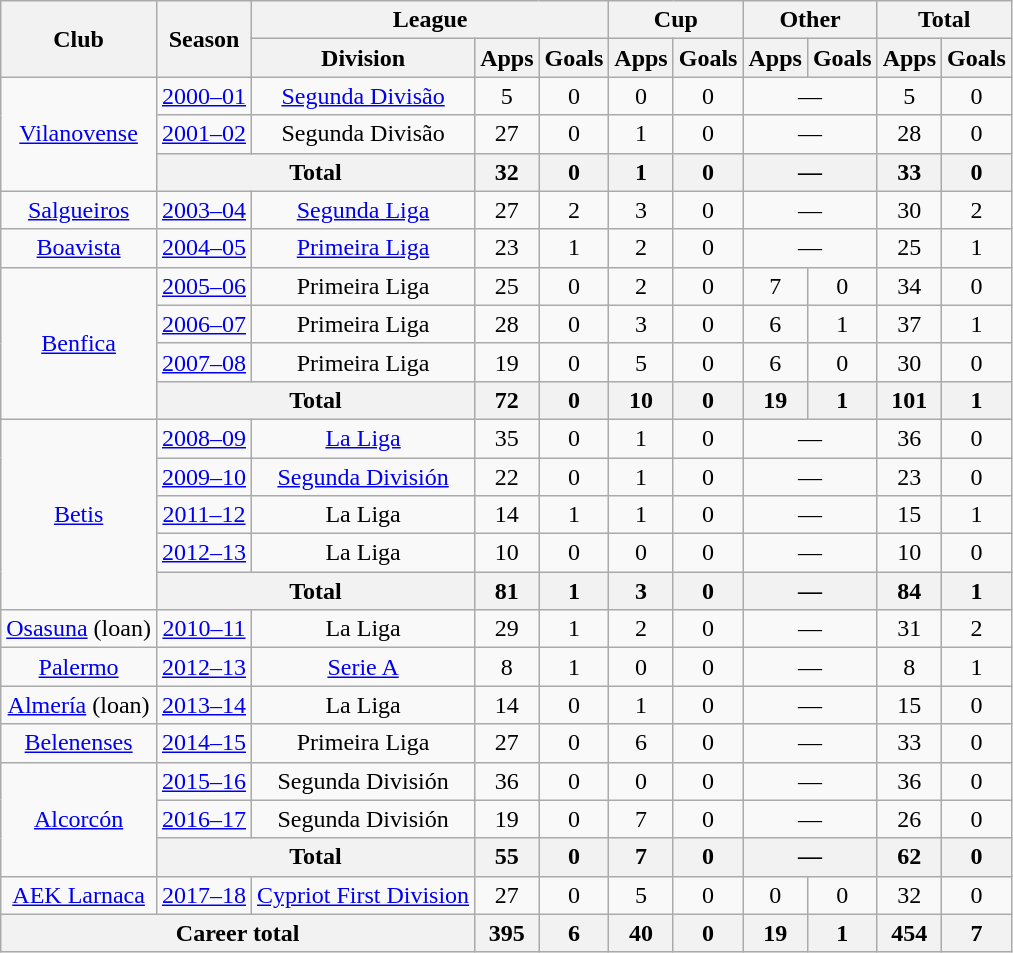<table class="wikitable" style="text-align: center;">
<tr>
<th rowspan="2">Club</th>
<th rowspan="2">Season</th>
<th colspan="3">League</th>
<th colspan="2">Cup</th>
<th colspan="2">Other</th>
<th colspan="2">Total</th>
</tr>
<tr>
<th>Division</th>
<th>Apps</th>
<th>Goals</th>
<th>Apps</th>
<th>Goals</th>
<th>Apps</th>
<th>Goals</th>
<th>Apps</th>
<th>Goals</th>
</tr>
<tr>
<td rowspan="3"><a href='#'>Vilanovense</a></td>
<td><a href='#'>2000–01</a></td>
<td><a href='#'>Segunda Divisão</a></td>
<td>5</td>
<td>0</td>
<td>0</td>
<td>0</td>
<td colspan="2">—</td>
<td>5</td>
<td>0</td>
</tr>
<tr>
<td><a href='#'>2001–02</a></td>
<td>Segunda Divisão</td>
<td>27</td>
<td>0</td>
<td>1</td>
<td>0</td>
<td colspan="2">—</td>
<td>28</td>
<td>0</td>
</tr>
<tr>
<th colspan="2">Total</th>
<th>32</th>
<th>0</th>
<th>1</th>
<th>0</th>
<th colspan="2">—</th>
<th>33</th>
<th>0</th>
</tr>
<tr>
<td rowspan="1"><a href='#'>Salgueiros</a></td>
<td><a href='#'>2003–04</a></td>
<td><a href='#'>Segunda Liga</a></td>
<td>27</td>
<td>2</td>
<td>3</td>
<td>0</td>
<td colspan="2">—</td>
<td>30</td>
<td>2</td>
</tr>
<tr>
<td rowspan="1"><a href='#'>Boavista</a></td>
<td><a href='#'>2004–05</a></td>
<td><a href='#'>Primeira Liga</a></td>
<td>23</td>
<td>1</td>
<td>2</td>
<td>0</td>
<td colspan="2">—</td>
<td>25</td>
<td>1</td>
</tr>
<tr>
<td rowspan="4"><a href='#'>Benfica</a></td>
<td><a href='#'>2005–06</a></td>
<td>Primeira Liga</td>
<td>25</td>
<td>0</td>
<td>2</td>
<td>0</td>
<td>7</td>
<td>0</td>
<td>34</td>
<td>0</td>
</tr>
<tr>
<td><a href='#'>2006–07</a></td>
<td>Primeira Liga</td>
<td>28</td>
<td>0</td>
<td>3</td>
<td>0</td>
<td>6</td>
<td>1</td>
<td>37</td>
<td>1</td>
</tr>
<tr>
<td><a href='#'>2007–08</a></td>
<td>Primeira Liga</td>
<td>19</td>
<td>0</td>
<td>5</td>
<td>0</td>
<td>6</td>
<td>0</td>
<td>30</td>
<td>0</td>
</tr>
<tr>
<th colspan="2">Total</th>
<th>72</th>
<th>0</th>
<th>10</th>
<th>0</th>
<th>19</th>
<th>1</th>
<th>101</th>
<th>1</th>
</tr>
<tr>
<td rowspan="5"><a href='#'>Betis</a></td>
<td><a href='#'>2008–09</a></td>
<td><a href='#'>La Liga</a></td>
<td>35</td>
<td>0</td>
<td>1</td>
<td>0</td>
<td colspan="2">—</td>
<td>36</td>
<td>0</td>
</tr>
<tr>
<td><a href='#'>2009–10</a></td>
<td><a href='#'>Segunda División</a></td>
<td>22</td>
<td>0</td>
<td>1</td>
<td>0</td>
<td colspan="2">—</td>
<td>23</td>
<td>0</td>
</tr>
<tr>
<td><a href='#'>2011–12</a></td>
<td>La Liga</td>
<td>14</td>
<td>1</td>
<td>1</td>
<td>0</td>
<td colspan="2">—</td>
<td>15</td>
<td>1</td>
</tr>
<tr>
<td><a href='#'>2012–13</a></td>
<td>La Liga</td>
<td>10</td>
<td>0</td>
<td>0</td>
<td>0</td>
<td colspan="2">—</td>
<td>10</td>
<td>0</td>
</tr>
<tr>
<th colspan="2">Total</th>
<th>81</th>
<th>1</th>
<th>3</th>
<th>0</th>
<th colspan="2">—</th>
<th>84</th>
<th>1</th>
</tr>
<tr>
<td><a href='#'>Osasuna</a> (loan)</td>
<td><a href='#'>2010–11</a></td>
<td>La Liga</td>
<td>29</td>
<td>1</td>
<td>2</td>
<td>0</td>
<td colspan="2">—</td>
<td>31</td>
<td>2</td>
</tr>
<tr>
<td><a href='#'>Palermo</a></td>
<td><a href='#'>2012–13</a></td>
<td><a href='#'>Serie A</a></td>
<td>8</td>
<td>1</td>
<td>0</td>
<td>0</td>
<td colspan="2">—</td>
<td>8</td>
<td>1</td>
</tr>
<tr>
<td><a href='#'>Almería</a> (loan)</td>
<td><a href='#'>2013–14</a></td>
<td>La Liga</td>
<td>14</td>
<td>0</td>
<td>1</td>
<td>0</td>
<td colspan="2">—</td>
<td>15</td>
<td>0</td>
</tr>
<tr>
<td><a href='#'>Belenenses</a></td>
<td><a href='#'>2014–15</a></td>
<td>Primeira Liga</td>
<td>27</td>
<td>0</td>
<td>6</td>
<td>0</td>
<td colspan="2">—</td>
<td>33</td>
<td>0</td>
</tr>
<tr>
<td rowspan="3"><a href='#'>Alcorcón</a></td>
<td><a href='#'>2015–16</a></td>
<td>Segunda División</td>
<td>36</td>
<td>0</td>
<td>0</td>
<td>0</td>
<td colspan="2">—</td>
<td>36</td>
<td>0</td>
</tr>
<tr>
<td><a href='#'>2016–17</a></td>
<td>Segunda División</td>
<td>19</td>
<td>0</td>
<td>7</td>
<td>0</td>
<td colspan="2">—</td>
<td>26</td>
<td>0</td>
</tr>
<tr>
<th colspan="2">Total</th>
<th>55</th>
<th>0</th>
<th>7</th>
<th>0</th>
<th colspan="2">—</th>
<th>62</th>
<th>0</th>
</tr>
<tr>
<td><a href='#'>AEK Larnaca</a></td>
<td><a href='#'>2017–18</a></td>
<td><a href='#'>Cypriot First Division</a></td>
<td>27</td>
<td>0</td>
<td>5</td>
<td>0</td>
<td>0</td>
<td>0</td>
<td>32</td>
<td>0</td>
</tr>
<tr>
<th colspan="3">Career total</th>
<th>395</th>
<th>6</th>
<th>40</th>
<th>0</th>
<th>19</th>
<th>1</th>
<th>454</th>
<th>7</th>
</tr>
</table>
